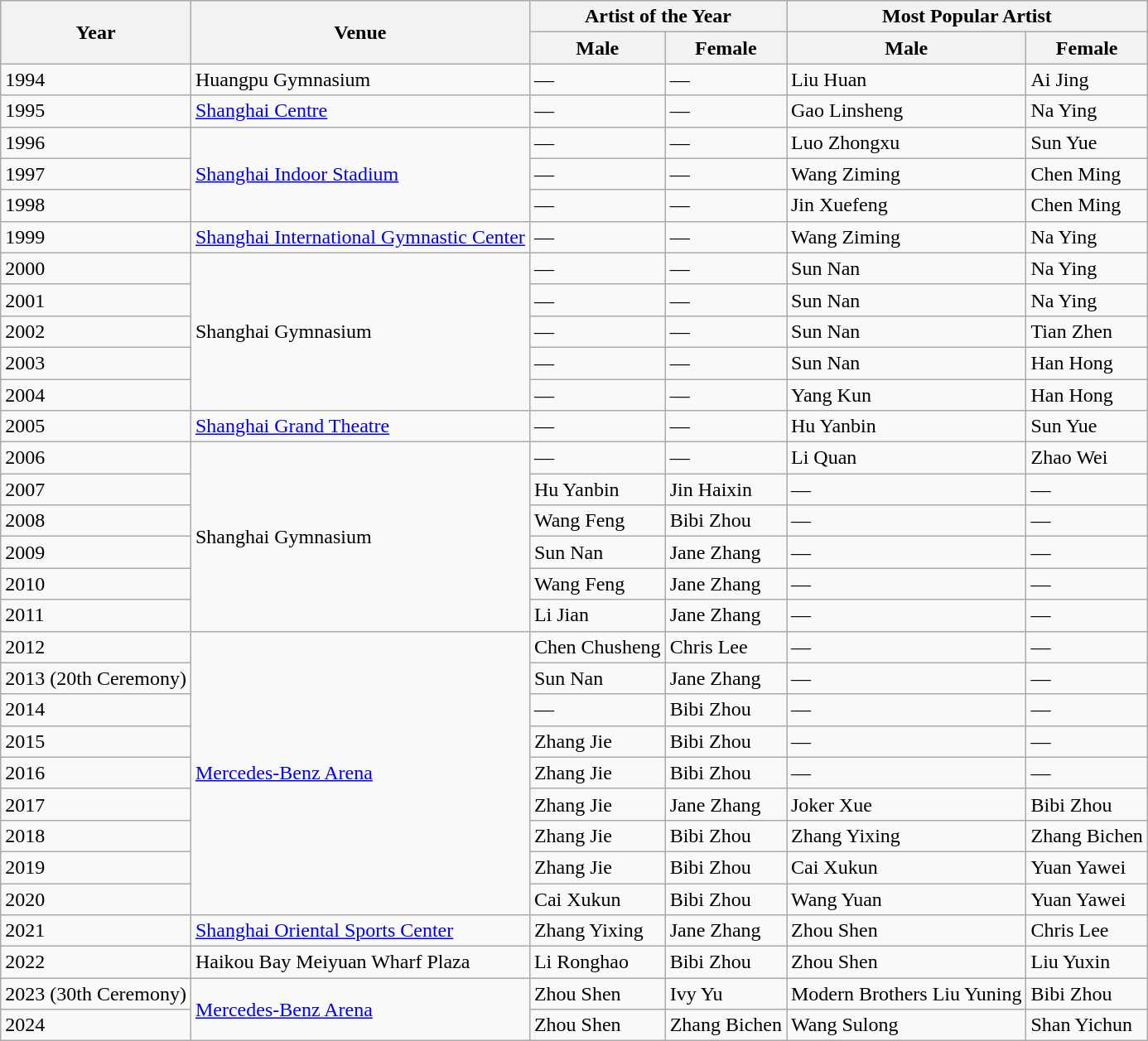<table class="wikitable">
<tr>
<th rowspan=2>Year</th>
<th rowspan=2>Venue</th>
<th colspan=2>Artist of the Year</th>
<th colspan=2>Most Popular Artist</th>
</tr>
<tr>
<th>Male</th>
<th>Female</th>
<th>Male</th>
<th>Female</th>
</tr>
<tr>
<td>1994</td>
<td>Huangpu Gymnasium</td>
<td>—</td>
<td>—</td>
<td>Liu Huan</td>
<td>Ai Jing</td>
</tr>
<tr>
<td>1995</td>
<td><a href='#'>Shanghai Centre</a></td>
<td>—</td>
<td>—</td>
<td>Gao Linsheng</td>
<td>Na Ying</td>
</tr>
<tr>
<td>1996</td>
<td rowspan="3"><a href='#'>Shanghai Indoor Stadium</a></td>
<td>—</td>
<td>—</td>
<td>Luo Zhongxu</td>
<td>Sun Yue</td>
</tr>
<tr>
<td>1997</td>
<td>—</td>
<td>—</td>
<td>Wang Ziming</td>
<td>Chen Ming</td>
</tr>
<tr>
<td>1998</td>
<td>—</td>
<td>—</td>
<td>Jin Xuefeng</td>
<td>Chen Ming</td>
</tr>
<tr>
<td>1999</td>
<td><a href='#'>Shanghai International Gymnastic Center</a></td>
<td>—</td>
<td>—</td>
<td>Wang Ziming</td>
<td>Na Ying</td>
</tr>
<tr>
<td>2000</td>
<td rowspan="5">Shanghai Gymnasium</td>
<td>—</td>
<td>—</td>
<td>Sun Nan</td>
<td>Na Ying</td>
</tr>
<tr>
<td>2001</td>
<td>—</td>
<td>—</td>
<td>Sun Nan</td>
<td>Na Ying</td>
</tr>
<tr>
<td>2002</td>
<td>—</td>
<td>—</td>
<td>Sun Nan</td>
<td>Tian Zhen</td>
</tr>
<tr>
<td>2003</td>
<td>—</td>
<td>—</td>
<td>Sun Nan</td>
<td>Han Hong</td>
</tr>
<tr>
<td>2004</td>
<td>—</td>
<td>—</td>
<td>Yang Kun</td>
<td>Han Hong</td>
</tr>
<tr>
<td>2005</td>
<td><a href='#'>Shanghai Grand Theatre</a></td>
<td>—</td>
<td>—</td>
<td>Hu Yanbin</td>
<td>Sun Yue</td>
</tr>
<tr>
<td>2006</td>
<td rowspan="6">Shanghai Gymnasium</td>
<td>—</td>
<td>—</td>
<td>Li Quan</td>
<td>Zhao Wei</td>
</tr>
<tr>
<td>2007</td>
<td>Hu Yanbin</td>
<td>Jin Haixin</td>
<td>—</td>
<td>—</td>
</tr>
<tr>
<td>2008</td>
<td>Wang Feng</td>
<td>Bibi Zhou</td>
<td>—</td>
<td>—</td>
</tr>
<tr>
<td>2009</td>
<td>Sun Nan</td>
<td>Jane Zhang</td>
<td>—</td>
<td>—</td>
</tr>
<tr>
<td>2010</td>
<td>Wang Feng</td>
<td>Jane Zhang</td>
<td>—</td>
<td>—</td>
</tr>
<tr>
<td>2011</td>
<td>Li Jian</td>
<td>Jane Zhang</td>
<td>—</td>
<td>—</td>
</tr>
<tr>
<td>2012</td>
<td rowspan="9"><a href='#'>Mercedes-Benz Arena</a></td>
<td>Chen Chusheng</td>
<td>Chris Lee</td>
<td>—</td>
<td>—</td>
</tr>
<tr>
<td>2013 (20th Ceremony)</td>
<td>Sun Nan</td>
<td>Jane Zhang</td>
<td>—</td>
<td>—</td>
</tr>
<tr>
<td>2014</td>
<td>—</td>
<td>Bibi Zhou</td>
<td>—</td>
<td>—</td>
</tr>
<tr>
<td>2015</td>
<td>Zhang Jie</td>
<td>Bibi Zhou</td>
<td>—</td>
<td>—</td>
</tr>
<tr>
<td>2016</td>
<td>Zhang Jie</td>
<td>Bibi Zhou</td>
<td>—</td>
<td>—</td>
</tr>
<tr>
<td>2017</td>
<td>Zhang Jie</td>
<td>Jane Zhang</td>
<td>Joker Xue</td>
<td>Bibi Zhou</td>
</tr>
<tr>
<td>2018</td>
<td>Zhang Jie</td>
<td>Bibi Zhou</td>
<td>Zhang Yixing</td>
<td>Zhang Bichen</td>
</tr>
<tr>
<td>2019</td>
<td>Zhang Jie</td>
<td>Bibi Zhou</td>
<td>Cai Xukun</td>
<td>Yuan Yawei</td>
</tr>
<tr>
<td>2020</td>
<td>Cai Xukun</td>
<td>Bibi Zhou</td>
<td>Wang Yuan</td>
<td>Yuan Yawei</td>
</tr>
<tr>
<td>2021</td>
<td><a href='#'>Shanghai Oriental Sports Center</a></td>
<td>Zhang Yixing</td>
<td>Jane Zhang</td>
<td>Zhou Shen</td>
<td>Chris Lee</td>
</tr>
<tr>
<td>2022</td>
<td>Haikou Bay Meiyuan Wharf Plaza</td>
<td>Li Ronghao</td>
<td>Bibi Zhou</td>
<td>Zhou Shen</td>
<td>Liu Yuxin</td>
</tr>
<tr>
<td>2023 (30th Ceremony)</td>
<td rowspan=2><a href='#'>Mercedes-Benz Arena</a></td>
<td>Zhou Shen</td>
<td>Ivy Yu</td>
<td>Modern Brothers Liu Yuning</td>
<td>Bibi Zhou</td>
</tr>
<tr>
<td>2024</td>
<td>Zhou Shen</td>
<td>Zhang Bichen</td>
<td>Wang Sulong</td>
<td>Shan Yichun</td>
</tr>
</table>
